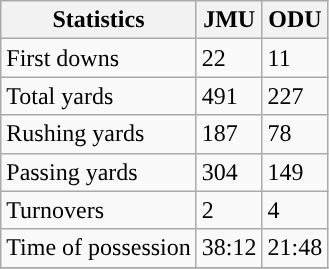<table class="wikitable" style="float: left;">
<tr>
<th>Statistics</th>
<th>JMU</th>
<th>ODU</th>
</tr>
<tr>
<td>First downs</td>
<td>22</td>
<td>11</td>
</tr>
<tr>
<td>Total yards</td>
<td>491</td>
<td>227</td>
</tr>
<tr>
<td>Rushing yards</td>
<td>187</td>
<td>78</td>
</tr>
<tr>
<td>Passing yards</td>
<td>304</td>
<td>149</td>
</tr>
<tr>
<td>Turnovers</td>
<td>2</td>
<td>4</td>
</tr>
<tr>
<td>Time of possession</td>
<td>38:12</td>
<td>21:48</td>
</tr>
<tr>
</tr>
</table>
